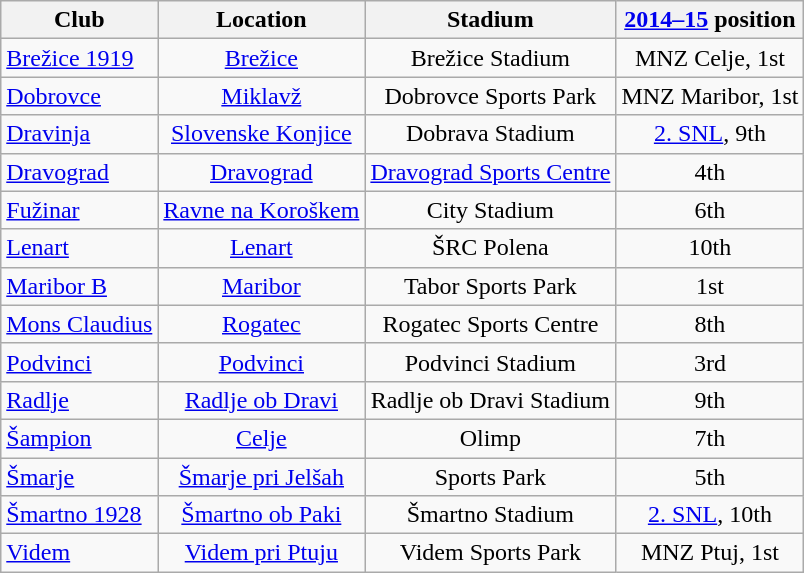<table class="wikitable" style="text-align:center;">
<tr>
<th>Club</th>
<th>Location</th>
<th>Stadium</th>
<th><a href='#'>2014–15</a> position</th>
</tr>
<tr>
<td style="text-align:left;"><a href='#'>Brežice 1919</a></td>
<td><a href='#'>Brežice</a></td>
<td>Brežice Stadium</td>
<td>MNZ Celje, 1st</td>
</tr>
<tr>
<td style="text-align:left;"><a href='#'>Dobrovce</a></td>
<td><a href='#'>Miklavž</a></td>
<td>Dobrovce Sports Park</td>
<td>MNZ Maribor, 1st</td>
</tr>
<tr>
<td style="text-align:left;"><a href='#'>Dravinja</a></td>
<td><a href='#'>Slovenske Konjice</a></td>
<td>Dobrava Stadium</td>
<td><a href='#'>2. SNL</a>, 9th</td>
</tr>
<tr>
<td style="text-align:left;"><a href='#'>Dravograd</a></td>
<td><a href='#'>Dravograd</a></td>
<td><a href='#'>Dravograd Sports Centre</a></td>
<td>4th</td>
</tr>
<tr>
<td style="text-align:left;"><a href='#'>Fužinar</a></td>
<td><a href='#'>Ravne na Koroškem</a></td>
<td>City Stadium</td>
<td>6th</td>
</tr>
<tr>
<td style="text-align:left;"><a href='#'>Lenart</a></td>
<td><a href='#'>Lenart</a></td>
<td>ŠRC Polena</td>
<td>10th</td>
</tr>
<tr>
<td style="text-align:left;"><a href='#'>Maribor B</a></td>
<td><a href='#'>Maribor</a></td>
<td>Tabor Sports Park</td>
<td>1st</td>
</tr>
<tr>
<td style="text-align:left;"><a href='#'>Mons Claudius</a></td>
<td><a href='#'>Rogatec</a></td>
<td>Rogatec Sports Centre</td>
<td>8th</td>
</tr>
<tr>
<td style="text-align:left;"><a href='#'>Podvinci</a></td>
<td><a href='#'>Podvinci</a></td>
<td>Podvinci Stadium</td>
<td>3rd</td>
</tr>
<tr>
<td style="text-align:left;"><a href='#'>Radlje</a></td>
<td><a href='#'>Radlje ob Dravi</a></td>
<td>Radlje ob Dravi Stadium</td>
<td>9th</td>
</tr>
<tr>
<td style="text-align:left;"><a href='#'>Šampion</a></td>
<td><a href='#'>Celje</a></td>
<td>Olimp</td>
<td>7th</td>
</tr>
<tr>
<td style="text-align:left;"><a href='#'>Šmarje</a></td>
<td><a href='#'>Šmarje pri Jelšah</a></td>
<td>Sports Park</td>
<td>5th</td>
</tr>
<tr>
<td style="text-align:left;"><a href='#'>Šmartno 1928</a></td>
<td><a href='#'>Šmartno ob Paki</a></td>
<td>Šmartno Stadium</td>
<td><a href='#'>2. SNL</a>, 10th</td>
</tr>
<tr>
<td style="text-align:left;"><a href='#'>Videm</a></td>
<td><a href='#'>Videm pri Ptuju</a></td>
<td>Videm Sports Park</td>
<td>MNZ Ptuj, 1st</td>
</tr>
</table>
